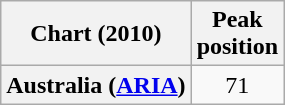<table class="wikitable plainrowheaders">
<tr>
<th scope="col">Chart (2010)</th>
<th scope="col">Peak<br>position</th>
</tr>
<tr>
<th scope="row">Australia (<a href='#'>ARIA</a>)</th>
<td align="center">71</td>
</tr>
</table>
